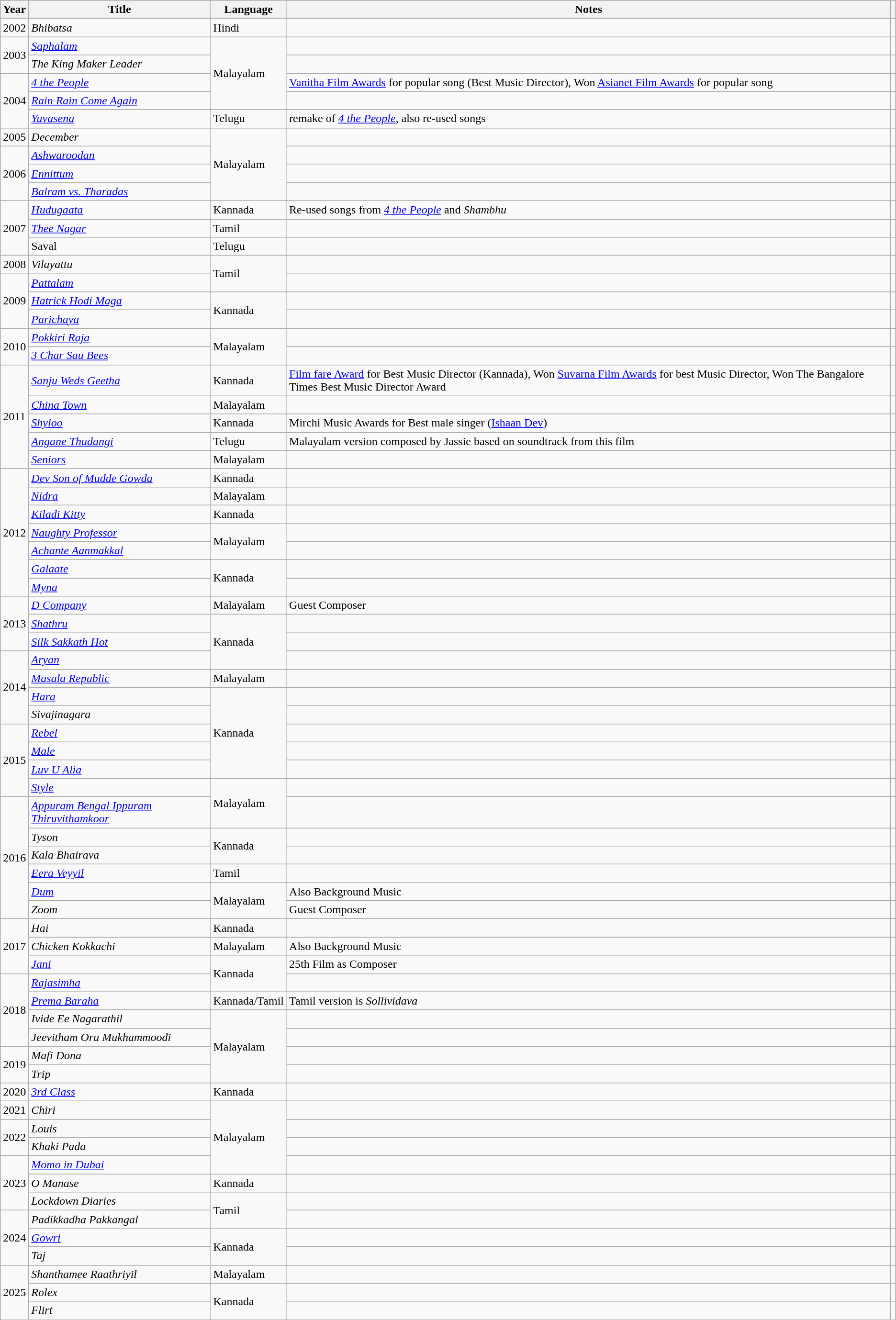<table class="wikitable sortable">
<tr>
<th>Year</th>
<th>Title</th>
<th>Language</th>
<th>Notes</th>
<th></th>
</tr>
<tr>
<td>2002</td>
<td><em>Bhibatsa</em></td>
<td>Hindi</td>
<td></td>
<td></td>
</tr>
<tr>
<td rowspan="2">2003</td>
<td><em><a href='#'>Saphalam</a></em></td>
<td rowspan="4">Malayalam</td>
<td></td>
<td></td>
</tr>
<tr>
<td><em>The King Maker Leader</em></td>
<td></td>
<td></td>
</tr>
<tr>
<td rowspan="3">2004</td>
<td><em><a href='#'>4 the People</a></em></td>
<td> <a href='#'>Vanitha Film Awards</a> for popular song (Best Music Director), Won <a href='#'>Asianet Film Awards</a> for popular song</td>
<td></td>
</tr>
<tr>
<td><em><a href='#'>Rain Rain Come Again</a></em></td>
<td></td>
<td></td>
</tr>
<tr>
<td><em><a href='#'>Yuvasena</a></em></td>
<td>Telugu</td>
<td>remake of <em><a href='#'>4 the People</a></em>, also re-used songs</td>
<td></td>
</tr>
<tr>
<td>2005</td>
<td><em>December</em></td>
<td rowspan="4">Malayalam</td>
<td></td>
<td></td>
</tr>
<tr>
<td rowspan="3">2006</td>
<td><em><a href='#'>Ashwaroodan</a></em></td>
<td></td>
<td></td>
</tr>
<tr>
<td><em><a href='#'>Ennittum</a></em></td>
<td></td>
<td></td>
</tr>
<tr>
<td><em><a href='#'>Balram vs. Tharadas</a></em></td>
<td></td>
<td></td>
</tr>
<tr>
<td rowspan="3">2007</td>
<td><em><a href='#'>Hudugaata</a></em></td>
<td>Kannada</td>
<td>Re-used songs from <em><a href='#'>4 the People</a></em> and <em>Shambhu</em></td>
<td></td>
</tr>
<tr>
<td><em><a href='#'>Thee Nagar</a></em></td>
<td>Tamil</td>
<td></td>
<td></td>
</tr>
<tr>
<td>Saval</td>
<td>Telugu</td>
<td></td>
<td></td>
</tr>
<tr>
<td>2008</td>
<td><em>Vilayattu</em></td>
<td rowspan="2">Tamil</td>
<td></td>
<td></td>
</tr>
<tr>
<td rowspan="3">2009</td>
<td><em><a href='#'>Pattalam</a></em></td>
<td></td>
<td></td>
</tr>
<tr>
<td><em><a href='#'>Hatrick Hodi Maga</a></em></td>
<td rowspan="2">Kannada</td>
<td></td>
<td></td>
</tr>
<tr>
<td><em><a href='#'>Parichaya</a></em></td>
<td></td>
<td></td>
</tr>
<tr>
<td rowspan="2">2010</td>
<td><em><a href='#'>Pokkiri Raja</a></em></td>
<td rowspan="2">Malayalam</td>
<td></td>
<td></td>
</tr>
<tr>
<td><em><a href='#'>3 Char Sau Bees</a></em></td>
<td></td>
<td></td>
</tr>
<tr>
<td rowspan="5">2011</td>
<td><em><a href='#'>Sanju Weds Geetha</a></em></td>
<td>Kannada</td>
<td> <a href='#'>Film fare Award</a> for Best Music Director (Kannada), Won <a href='#'>Suvarna Film Awards</a> for best Music Director, Won The Bangalore Times Best Music Director Award</td>
<td></td>
</tr>
<tr>
<td><em><a href='#'>China Town</a></em></td>
<td>Malayalam</td>
<td></td>
<td></td>
</tr>
<tr>
<td><em><a href='#'>Shyloo</a></em></td>
<td>Kannada</td>
<td> Mirchi Music Awards for Best male singer (<a href='#'>Ishaan Dev</a>)</td>
<td></td>
</tr>
<tr>
<td><em><a href='#'> Angane Thudangi</a></em></td>
<td>Telugu</td>
<td>Malayalam version composed by Jassie based on soundtrack from this film</td>
<td></td>
</tr>
<tr>
<td><em><a href='#'>Seniors</a></em></td>
<td>Malayalam</td>
<td></td>
<td></td>
</tr>
<tr>
<td rowspan="7">2012</td>
<td><em><a href='#'>Dev Son of Mudde Gowda</a></em></td>
<td>Kannada</td>
<td></td>
<td></td>
</tr>
<tr>
<td><em><a href='#'>Nidra</a></em></td>
<td>Malayalam</td>
<td></td>
<td></td>
</tr>
<tr>
<td><em><a href='#'>Kiladi Kitty</a></em></td>
<td>Kannada</td>
<td></td>
<td></td>
</tr>
<tr>
<td><em><a href='#'>Naughty Professor</a></em></td>
<td rowspan="2">Malayalam</td>
<td></td>
<td></td>
</tr>
<tr>
<td><em><a href='#'>Achante Aanmakkal</a></em></td>
<td></td>
<td></td>
</tr>
<tr>
<td><em><a href='#'>Galaate</a></em></td>
<td rowspan="2">Kannada</td>
<td></td>
<td></td>
</tr>
<tr>
<td><em><a href='#'>Myna</a></em></td>
<td></td>
<td></td>
</tr>
<tr>
<td rowspan="3">2013</td>
<td><em><a href='#'>D Company</a></em></td>
<td>Malayalam</td>
<td>Guest Composer</td>
<td></td>
</tr>
<tr>
<td><em><a href='#'>Shathru</a></em></td>
<td rowspan="3">Kannada</td>
<td></td>
<td></td>
</tr>
<tr>
<td><em><a href='#'>Silk Sakkath Hot</a></em></td>
<td></td>
<td></td>
</tr>
<tr>
<td rowspan="4">2014</td>
<td><em><a href='#'>Aryan</a></em></td>
<td></td>
<td></td>
</tr>
<tr>
<td><em><a href='#'>Masala Republic</a></em></td>
<td>Malayalam</td>
<td></td>
<td></td>
</tr>
<tr>
<td><em><a href='#'>Hara</a></em></td>
<td rowspan="5">Kannada</td>
<td></td>
<td></td>
</tr>
<tr>
<td><em>Sivajinagara</em></td>
<td></td>
<td></td>
</tr>
<tr>
<td rowspan="4">2015</td>
<td><em><a href='#'>Rebel</a></em></td>
<td></td>
<td></td>
</tr>
<tr>
<td><em><a href='#'>Male</a></em></td>
<td></td>
<td></td>
</tr>
<tr>
<td><em><a href='#'>Luv U Alia</a></em></td>
<td></td>
<td></td>
</tr>
<tr>
<td><em><a href='#'>Style</a></em></td>
<td rowspan="2">Malayalam</td>
<td></td>
<td></td>
</tr>
<tr>
<td rowspan="6">2016</td>
<td><em><a href='#'>Appuram Bengal Ippuram Thiruvithamkoor</a></em></td>
<td></td>
<td></td>
</tr>
<tr>
<td><em>Tyson</em></td>
<td rowspan="2">Kannada</td>
<td></td>
<td></td>
</tr>
<tr>
<td><em>Kala Bhairava</em></td>
<td></td>
<td></td>
</tr>
<tr>
<td><em><a href='#'>Eera Veyyil</a></em></td>
<td>Tamil</td>
<td></td>
<td></td>
</tr>
<tr>
<td><em><a href='#'>Dum</a></em></td>
<td rowspan="2">Malayalam</td>
<td>Also Background Music</td>
<td></td>
</tr>
<tr>
<td><em>Zoom</em></td>
<td>Guest Composer</td>
<td></td>
</tr>
<tr>
<td rowspan="3">2017</td>
<td><em>Hai</em></td>
<td>Kannada</td>
<td></td>
<td></td>
</tr>
<tr>
<td><em>Chicken Kokkachi</em></td>
<td>Malayalam</td>
<td>Also Background Music</td>
<td></td>
</tr>
<tr>
<td><em><a href='#'>Jani</a></em></td>
<td rowspan="2">Kannada</td>
<td>25th Film as Composer</td>
<td></td>
</tr>
<tr>
<td rowspan="4">2018</td>
<td><em><a href='#'>Rajasimha</a></em></td>
<td></td>
<td></td>
</tr>
<tr>
<td><em><a href='#'>Prema Baraha</a></em></td>
<td>Kannada/Tamil</td>
<td>Tamil version is <em>Sollividava</em></td>
<td></td>
</tr>
<tr>
<td><em>Ivide Ee Nagarathil</em></td>
<td rowspan="4">Malayalam</td>
<td></td>
<td></td>
</tr>
<tr>
<td><em>Jeevitham Oru Mukhammoodi</em></td>
<td></td>
<td></td>
</tr>
<tr>
<td rowspan="2">2019</td>
<td><em>Mafi Dona</em></td>
<td></td>
<td></td>
</tr>
<tr>
<td><em>Trip</em></td>
<td></td>
<td></td>
</tr>
<tr>
<td>2020</td>
<td><em><a href='#'>3rd Class</a></em></td>
<td>Kannada</td>
<td></td>
<td></td>
</tr>
<tr>
<td>2021</td>
<td><em>Chiri</em></td>
<td rowspan="4">Malayalam</td>
<td></td>
<td></td>
</tr>
<tr>
<td rowspan="2">2022</td>
<td><em>Louis</em></td>
<td></td>
<td></td>
</tr>
<tr>
<td><em>Khaki Pada</em></td>
<td></td>
<td></td>
</tr>
<tr>
<td rowspan="3">2023</td>
<td><em><a href='#'>Momo in Dubai</a></em></td>
<td></td>
<td></td>
</tr>
<tr>
<td><em>O Manase</em></td>
<td>Kannada</td>
<td></td>
<td></td>
</tr>
<tr>
<td><em>Lockdown Diaries</em></td>
<td rowspan="2">Tamil</td>
<td></td>
<td></td>
</tr>
<tr>
<td rowspan="3">2024</td>
<td><em>Padikkadha Pakkangal</em></td>
<td></td>
<td></td>
</tr>
<tr>
<td><em><a href='#'>Gowri</a></em></td>
<td rowspan="2">Kannada</td>
<td></td>
<td></td>
</tr>
<tr>
<td><em>Taj</em></td>
<td></td>
<td></td>
</tr>
<tr>
<td rowspan="3">2025</td>
<td><em>Shanthamee Raathriyil</em></td>
<td>Malayalam</td>
<td></td>
<td></td>
</tr>
<tr>
<td><em>Rolex</em></td>
<td rowspan="2">Kannada</td>
<td></td>
<td></td>
</tr>
<tr>
<td><em>Flirt</em></td>
<td></td>
<td></td>
</tr>
<tr>
</tr>
</table>
